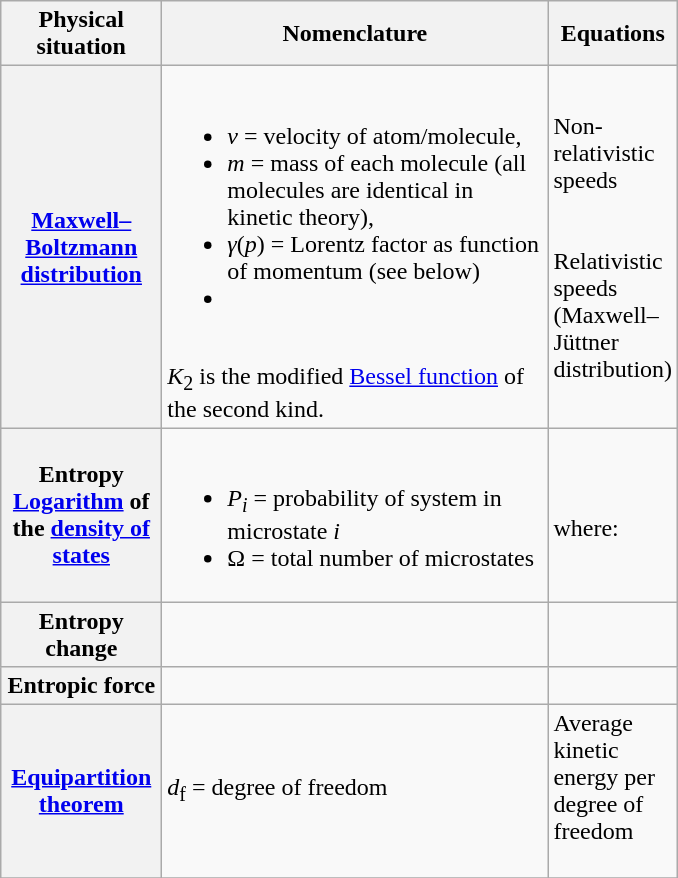<table class="wikitable">
<tr>
<th scope="col" width="100">Physical situation</th>
<th scope="col" width="250">Nomenclature</th>
<th scope="col" width="10">Equations</th>
</tr>
<tr>
<th><a href='#'>Maxwell–Boltzmann distribution</a></th>
<td><br><ul><li><em>v</em> = velocity of atom/molecule,</li><li><em>m</em> = mass of each molecule (all molecules are identical in kinetic theory),</li><li><em>γ</em>(<em>p</em>) = Lorentz factor as function of momentum (see below)</li><li></li></ul><br><em>K</em><sub>2</sub> is the modified <a href='#'>Bessel function</a> of the second kind.</td>
<td>Non-relativistic speeds<br><br><br>Relativistic speeds (Maxwell–Jüttner distribution)<br></td>
</tr>
<tr>
<th>Entropy <a href='#'>Logarithm</a> of the <a href='#'>density of states</a></th>
<td><br><ul><li><em>P<sub>i</sub></em> = probability of system in microstate <em>i</em></li><li>Ω = total number of microstates</li></ul></td>
<td><br>where:<br></td>
</tr>
<tr>
<th>Entropy change</th>
<td></td>
<td><br><br></td>
</tr>
<tr>
<th>Entropic force</th>
<td></td>
<td></td>
</tr>
<tr>
<th><a href='#'>Equipartition theorem</a></th>
<td><em>d</em><sub>f</sub> = degree of freedom</td>
<td>Average kinetic energy per degree of freedom<br><br></td>
</tr>
<tr>
</tr>
</table>
